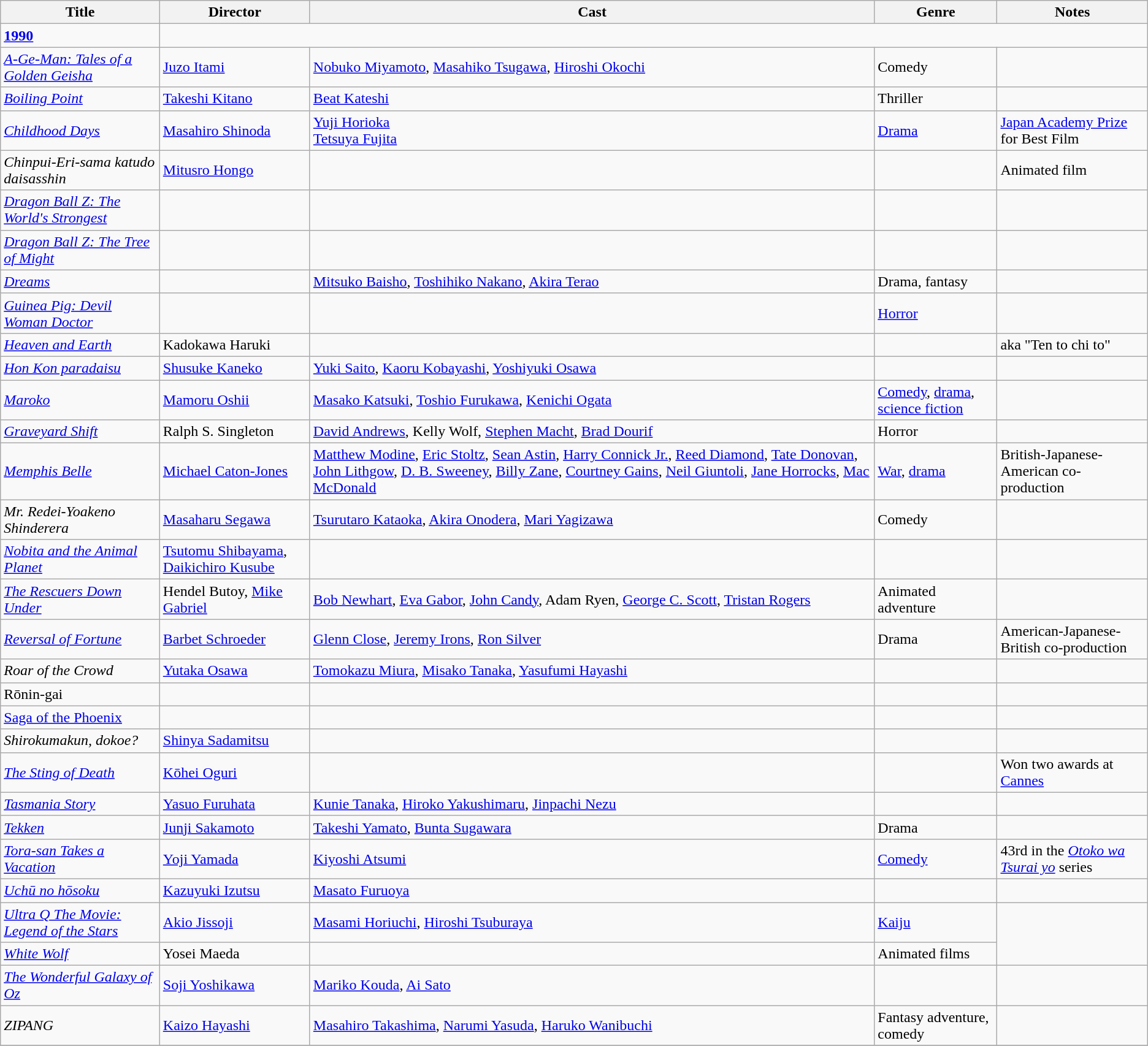<table class="wikitable">
<tr>
<th>Title</th>
<th>Director</th>
<th>Cast</th>
<th>Genre</th>
<th>Notes</th>
</tr>
<tr>
<td><strong><a href='#'>1990</a></strong></td>
</tr>
<tr>
<td><em><a href='#'>A-Ge-Man: Tales of a Golden Geisha</a></em></td>
<td><a href='#'>Juzo Itami</a></td>
<td><a href='#'>Nobuko Miyamoto</a>, <a href='#'>Masahiko Tsugawa</a>, <a href='#'>Hiroshi Okochi</a></td>
<td>Comedy</td>
<td></td>
</tr>
<tr>
<td><em><a href='#'>Boiling Point</a></em></td>
<td><a href='#'>Takeshi Kitano</a></td>
<td><a href='#'>Beat Kateshi</a></td>
<td>Thriller</td>
<td></td>
</tr>
<tr>
<td><em><a href='#'>Childhood Days</a></em></td>
<td><a href='#'>Masahiro Shinoda</a></td>
<td><a href='#'>Yuji Horioka</a><br><a href='#'>Tetsuya Fujita</a></td>
<td><a href='#'>Drama</a></td>
<td><a href='#'>Japan Academy Prize</a> for Best Film</td>
</tr>
<tr>
<td><em>Chinpui-Eri-sama katudo daisasshin</em></td>
<td><a href='#'>Mitusro Hongo</a></td>
<td></td>
<td></td>
<td>Animated film</td>
</tr>
<tr>
<td><em><a href='#'>Dragon Ball Z: The World's Strongest</a></em></td>
<td></td>
<td></td>
<td></td>
<td></td>
</tr>
<tr>
<td><em><a href='#'>Dragon Ball Z: The Tree of Might</a></em></td>
<td></td>
<td></td>
<td></td>
<td></td>
</tr>
<tr>
<td><em><a href='#'>Dreams</a></em></td>
<td></td>
<td><a href='#'>Mitsuko Baisho</a>, <a href='#'>Toshihiko Nakano</a>, <a href='#'>Akira Terao</a></td>
<td>Drama, fantasy</td>
<td></td>
</tr>
<tr>
<td><em><a href='#'>Guinea Pig: Devil Woman Doctor</a></em></td>
<td></td>
<td></td>
<td><a href='#'>Horror</a></td>
<td></td>
</tr>
<tr>
<td><em><a href='#'>Heaven and Earth</a></em></td>
<td>Kadokawa Haruki</td>
<td></td>
<td></td>
<td>aka "Ten to chi to"</td>
</tr>
<tr>
<td><em><a href='#'>Hon Kon paradaisu</a></em></td>
<td><a href='#'>Shusuke Kaneko</a></td>
<td><a href='#'>Yuki Saito</a>, <a href='#'>Kaoru Kobayashi</a>, <a href='#'>Yoshiyuki Osawa</a></td>
<td></td>
<td></td>
</tr>
<tr>
<td><em><a href='#'>Maroko</a></em></td>
<td><a href='#'>Mamoru Oshii</a></td>
<td><a href='#'>Masako Katsuki</a>, <a href='#'>Toshio Furukawa</a>, <a href='#'>Kenichi Ogata</a></td>
<td><a href='#'>Comedy</a>, <a href='#'>drama</a>, <a href='#'>science fiction</a></td>
<td></td>
</tr>
<tr>
<td><em><a href='#'>Graveyard Shift</a></em></td>
<td>Ralph S. Singleton</td>
<td><a href='#'>David Andrews</a>, Kelly Wolf, <a href='#'>Stephen Macht</a>, <a href='#'>Brad Dourif</a></td>
<td>Horror</td>
<td></td>
</tr>
<tr>
<td><em><a href='#'>Memphis Belle</a></em></td>
<td><a href='#'>Michael Caton-Jones</a></td>
<td><a href='#'>Matthew Modine</a>, <a href='#'>Eric Stoltz</a>, <a href='#'>Sean Astin</a>, <a href='#'>Harry Connick Jr.</a>, <a href='#'>Reed Diamond</a>, <a href='#'>Tate Donovan</a>, <a href='#'>John Lithgow</a>, <a href='#'>D. B. Sweeney</a>, <a href='#'>Billy Zane</a>, <a href='#'>Courtney Gains</a>, <a href='#'>Neil Giuntoli</a>, <a href='#'>Jane Horrocks</a>, <a href='#'>Mac McDonald</a></td>
<td><a href='#'>War</a>, <a href='#'>drama</a></td>
<td>British-Japanese-American co-production</td>
</tr>
<tr>
<td><em>Mr. Redei-Yoakeno Shinderera</em></td>
<td><a href='#'>Masaharu Segawa</a></td>
<td><a href='#'>Tsurutaro Kataoka</a>, <a href='#'>Akira Onodera</a>, <a href='#'>Mari Yagizawa</a></td>
<td>Comedy</td>
<td></td>
</tr>
<tr>
<td><em><a href='#'>Nobita and the Animal Planet</a></em></td>
<td><a href='#'>Tsutomu Shibayama</a>, <a href='#'>Daikichiro Kusube</a></td>
<td></td>
<td></td>
<td></td>
</tr>
<tr>
<td><em><a href='#'>The Rescuers Down Under</a></em></td>
<td>Hendel Butoy, <a href='#'>Mike Gabriel</a></td>
<td><a href='#'>Bob Newhart</a>, <a href='#'>Eva Gabor</a>, <a href='#'>John Candy</a>, Adam Ryen, <a href='#'>George C. Scott</a>, <a href='#'>Tristan Rogers</a></td>
<td>Animated adventure</td>
<td></td>
</tr>
<tr>
<td><em><a href='#'>Reversal of Fortune</a></em></td>
<td><a href='#'>Barbet Schroeder</a></td>
<td><a href='#'>Glenn Close</a>, <a href='#'>Jeremy Irons</a>, <a href='#'>Ron Silver</a></td>
<td>Drama</td>
<td>American-Japanese-British co-production</td>
</tr>
<tr>
<td><em>Roar of the Crowd</em></td>
<td><a href='#'>Yutaka Osawa</a></td>
<td><a href='#'>Tomokazu Miura</a>, <a href='#'>Misako Tanaka</a>, <a href='#'>Yasufumi Hayashi</a></td>
<td></td>
<td></td>
</tr>
<tr>
<td>Rōnin-gai</td>
<td></td>
<td></td>
<td></td>
<td></td>
</tr>
<tr>
<td><a href='#'>Saga of the Phoenix</a></td>
<td></td>
<td></td>
<td></td>
<td></td>
</tr>
<tr>
<td><em>Shirokumakun, dokoe?</em></td>
<td><a href='#'>Shinya Sadamitsu</a></td>
<td></td>
<td></td>
<td></td>
</tr>
<tr>
<td><em><a href='#'>The Sting of Death</a></em></td>
<td><a href='#'>Kōhei Oguri</a></td>
<td></td>
<td></td>
<td>Won two awards at <a href='#'>Cannes</a></td>
</tr>
<tr>
<td><em><a href='#'>Tasmania Story</a></em></td>
<td><a href='#'>Yasuo Furuhata</a></td>
<td><a href='#'>Kunie Tanaka</a>, <a href='#'>Hiroko Yakushimaru</a>, <a href='#'>Jinpachi Nezu</a></td>
<td></td>
<td></td>
</tr>
<tr>
<td><em><a href='#'>Tekken</a></em></td>
<td><a href='#'>Junji Sakamoto</a></td>
<td><a href='#'>Takeshi Yamato</a>, <a href='#'>Bunta Sugawara</a></td>
<td>Drama</td>
<td></td>
</tr>
<tr>
<td><em><a href='#'>Tora-san Takes a Vacation</a></em></td>
<td><a href='#'>Yoji Yamada</a></td>
<td><a href='#'>Kiyoshi Atsumi</a></td>
<td><a href='#'>Comedy</a></td>
<td>43rd in the <em><a href='#'>Otoko wa Tsurai yo</a></em> series</td>
</tr>
<tr>
<td><em><a href='#'>Uchū no hōsoku</a></em></td>
<td><a href='#'>Kazuyuki Izutsu</a></td>
<td><a href='#'>Masato Furuoya</a></td>
<td></td>
<td></td>
</tr>
<tr>
<td><em><a href='#'>Ultra Q The Movie: Legend of the Stars</a></em></td>
<td><a href='#'>Akio Jissoji</a></td>
<td><a href='#'>Masami Horiuchi</a>, <a href='#'>Hiroshi Tsuburaya</a></td>
<td><a href='#'>Kaiju</a></td>
</tr>
<tr>
<td><em><a href='#'>White Wolf</a></em></td>
<td>Yosei Maeda</td>
<td></td>
<td>Animated films</td>
</tr>
<tr>
<td><em><a href='#'>The Wonderful Galaxy of Oz</a></em></td>
<td><a href='#'>Soji Yoshikawa</a></td>
<td><a href='#'>Mariko Kouda</a>, <a href='#'>Ai Sato</a></td>
<td></td>
<td></td>
</tr>
<tr>
<td><em>ZIPANG</em></td>
<td><a href='#'>Kaizo Hayashi</a></td>
<td><a href='#'>Masahiro Takashima</a>, <a href='#'>Narumi Yasuda</a>, <a href='#'>Haruko Wanibuchi</a></td>
<td>Fantasy adventure, comedy</td>
<td></td>
</tr>
<tr>
</tr>
</table>
